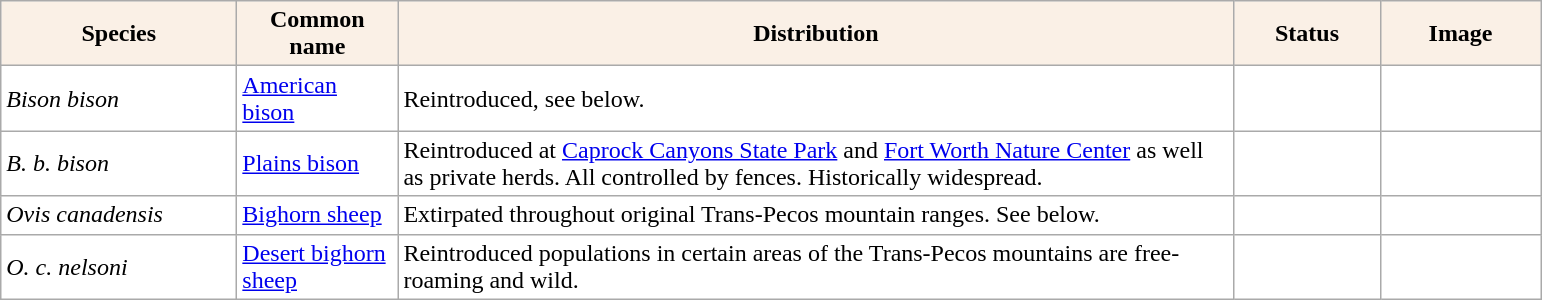<table class="sortable wikitable plainrowheaders" border="0" style="background:#ffffff" align="top" class="sortable wikitable">
<tr ->
<th scope="col" style="background-color:Linen; color:Black" width=150 px>Species</th>
<th scope="col" style="background-color:Linen; color:Black" width=100 px>Common name</th>
<th scope="col" style="background:Linen; color:Black" width=550 px>Distribution</th>
<th scope="col" style="background-color:Linen; color:Black" width=90 px>Status</th>
<th scope="col" style="background:Linen; color:Black" width=100 px>Image</th>
</tr>
<tr>
<td !scope="row" style="background:#ffffff"><em>Bison bison</em></td>
<td><a href='#'>American bison</a></td>
<td>Reintroduced, see below.</td>
<td></td>
<td></td>
</tr>
<tr>
<td !scope="row" style="background:#ffffff"><em>B. b. bison</em></td>
<td><a href='#'>Plains bison</a></td>
<td>Reintroduced at <a href='#'>Caprock Canyons State Park</a> and <a href='#'>Fort Worth Nature Center</a> as well as private herds. All controlled by fences. Historically widespread.</td>
<td></td>
<td></td>
</tr>
<tr>
<td !scope="row" style="background:#ffffff"><em>Ovis canadensis</em></td>
<td><a href='#'>Bighorn sheep</a></td>
<td>Extirpated throughout original Trans-Pecos mountain ranges. See below.</td>
<td></td>
<td></td>
</tr>
<tr>
<td !scope="row" style="background:#ffffff"><em>O. c. nelsoni</em></td>
<td><a href='#'>Desert bighorn sheep</a></td>
<td>Reintroduced populations in certain areas of the Trans-Pecos mountains are free-roaming and wild.</td>
<td></td>
<td></td>
</tr>
</table>
